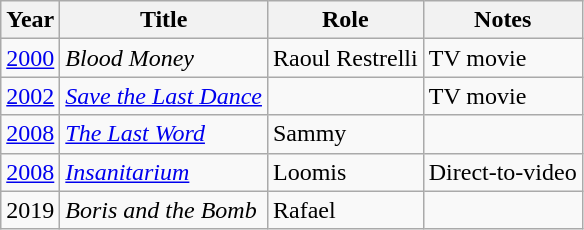<table class="wikitable">
<tr>
<th>Year</th>
<th>Title</th>
<th>Role</th>
<th>Notes</th>
</tr>
<tr>
<td><a href='#'>2000</a></td>
<td><em>Blood Money</em></td>
<td>Raoul Restrelli</td>
<td>TV movie</td>
</tr>
<tr>
<td><a href='#'>2002</a></td>
<td><em><a href='#'>Save the Last Dance</a></em></td>
<td></td>
<td>TV movie</td>
</tr>
<tr>
<td><a href='#'>2008</a></td>
<td><em><a href='#'>The Last Word</a></em></td>
<td>Sammy</td>
<td></td>
</tr>
<tr>
<td><a href='#'>2008</a></td>
<td><em><a href='#'>Insanitarium</a></em></td>
<td>Loomis</td>
<td>Direct-to-video</td>
</tr>
<tr>
<td>2019</td>
<td><em>Boris and the Bomb</em></td>
<td>Rafael</td>
<td></td>
</tr>
</table>
